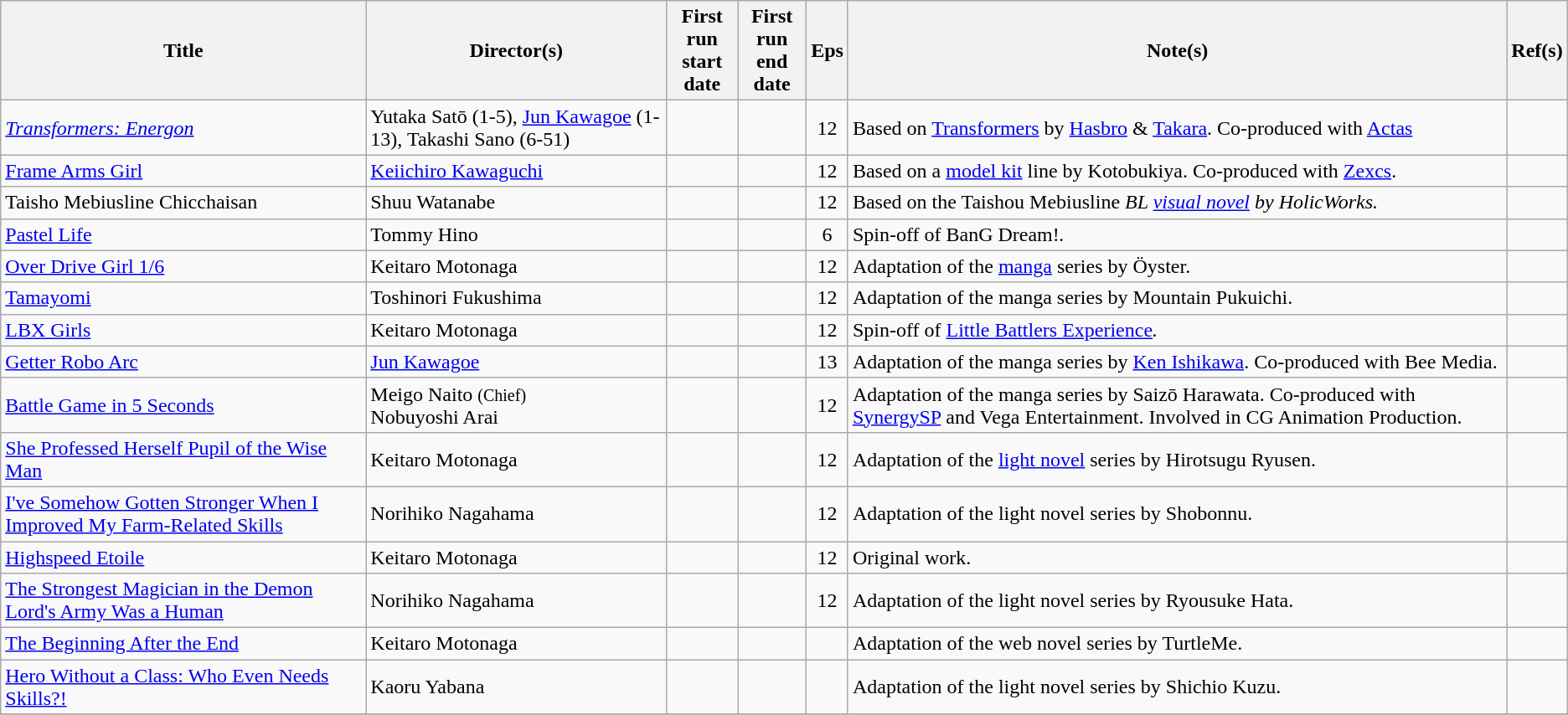<table class="wikitable sortable">
<tr>
<th scope="col">Title</th>
<th scope="col">Director(s)</th>
<th scope="col">First run<br>start date</th>
<th scope="col">First run<br>end date</th>
<th scope="col" class="unsortable">Eps</th>
<th scope="col" class="unsortable">Note(s)</th>
<th scope="col" class="unsortable">Ref(s)</th>
</tr>
<tr>
<td><em><a href='#'>Transformers: Energon</a></td>
<td>Yutaka Satō (1-5), <a href='#'>Jun Kawagoe</a> (1-13), Takashi Sano (6-51)</td>
<td></td>
<td></td>
<td style="text-align:center">12</td>
<td>Based on <a href='#'>Transformers</a> by <a href='#'>Hasbro</a> & <a href='#'>Takara</a>. Co-produced with <a href='#'>Actas</a></td>
</tr>
<tr>
<td></em><a href='#'>Frame Arms Girl</a><em></td>
<td><a href='#'>Keiichiro Kawaguchi</a></td>
<td></td>
<td></td>
<td style="text-align:center">12</td>
<td>Based on a <a href='#'>model kit</a> line by Kotobukiya. Co-produced with <a href='#'>Zexcs</a>.</td>
<td style="text-align:center"></td>
</tr>
<tr>
<td></em>Taisho Mebiusline Chicchaisan<em></td>
<td>Shuu Watanabe</td>
<td></td>
<td></td>
<td style="text-align:center">12</td>
<td>Based on the </em>Taishou Mebiusline<em> BL <a href='#'>visual novel</a> by HolicWorks.</td>
<td style="text-align:center"></td>
</tr>
<tr>
<td></em><a href='#'>Pastel Life</a><em></td>
<td>Tommy Hino</td>
<td></td>
<td></td>
<td style="text-align:center">6</td>
<td>Spin-off of </em>BanG Dream!<em>.</td>
<td style="text-align:center"></td>
</tr>
<tr>
<td></em><a href='#'>Over Drive Girl 1/6</a><em></td>
<td>Keitaro Motonaga</td>
<td></td>
<td></td>
<td style="text-align:center">12</td>
<td>Adaptation of the <a href='#'>manga</a> series by Öyster.</td>
<td style="text-align:center"></td>
</tr>
<tr>
<td></em><a href='#'>Tamayomi</a><em></td>
<td>Toshinori Fukushima</td>
<td></td>
<td></td>
<td style="text-align:center">12</td>
<td>Adaptation of the manga series by Mountain Pukuichi.</td>
<td style="text-align:center"></td>
</tr>
<tr>
<td></em><a href='#'>LBX Girls</a><em></td>
<td>Keitaro Motonaga</td>
<td></td>
<td></td>
<td style="text-align:center">12</td>
<td>Spin-off of </em><a href='#'>Little Battlers Experience</a><em>.</td>
<td style="text-align:center"></td>
</tr>
<tr>
<td></em><a href='#'>Getter Robo Arc</a><em></td>
<td><a href='#'>Jun Kawagoe</a></td>
<td></td>
<td></td>
<td style="text-align:center">13</td>
<td>Adaptation of the manga series by <a href='#'>Ken Ishikawa</a>. Co-produced with Bee Media.</td>
<td style="text-align:center"></td>
</tr>
<tr>
<td></em><a href='#'>Battle Game in 5 Seconds</a><em></td>
<td>Meigo Naito <small>(Chief)</small><br>Nobuyoshi Arai</td>
<td></td>
<td></td>
<td style="text-align:center">12</td>
<td>Adaptation of the manga series by Saizō Harawata. Co-produced with <a href='#'>SynergySP</a> and Vega Entertainment. Involved in CG Animation Production.</td>
<td style="text-align:center"></td>
</tr>
<tr>
<td></em><a href='#'>She Professed Herself Pupil of the Wise Man</a><em></td>
<td>Keitaro Motonaga</td>
<td></td>
<td></td>
<td style="text-align:center">12</td>
<td>Adaptation of the <a href='#'>light novel</a> series by Hirotsugu Ryusen.</td>
<td style="text-align:center"></td>
</tr>
<tr>
<td></em><a href='#'>I've Somehow Gotten Stronger When I Improved My Farm-Related Skills</a><em></td>
<td>Norihiko Nagahama</td>
<td></td>
<td></td>
<td style="text-align:center">12</td>
<td>Adaptation of the light novel series by Shobonnu.</td>
<td style="text-align:center"></td>
</tr>
<tr>
<td></em><a href='#'>Highspeed Etoile</a><em></td>
<td>Keitaro Motonaga</td>
<td></td>
<td></td>
<td style="text-align:center">12</td>
<td>Original work.</td>
<td style="text-align:center"></td>
</tr>
<tr>
<td></em><a href='#'>The Strongest Magician in the Demon Lord's Army Was a Human</a><em></td>
<td>Norihiko Nagahama</td>
<td></td>
<td></td>
<td style="text-align:center">12</td>
<td>Adaptation of the light novel series by Ryousuke Hata.</td>
<td style="text-align:center"></td>
</tr>
<tr>
<td></em><a href='#'>The Beginning After the End</a><em></td>
<td>Keitaro Motonaga</td>
<td></td>
<td></td>
<td style="text-align:center"></td>
<td>Adaptation of the web novel series by TurtleMe.</td>
<td style="text-align:center"></td>
</tr>
<tr>
<td></em><a href='#'>Hero Without a Class: Who Even Needs Skills?!</a><em></td>
<td>Kaoru Yabana</td>
<td></td>
<td></td>
<td style="text-align:center"></td>
<td>Adaptation of the light novel series by Shichio Kuzu.</td>
<td style="text-align:center"></td>
</tr>
<tr>
</tr>
</table>
